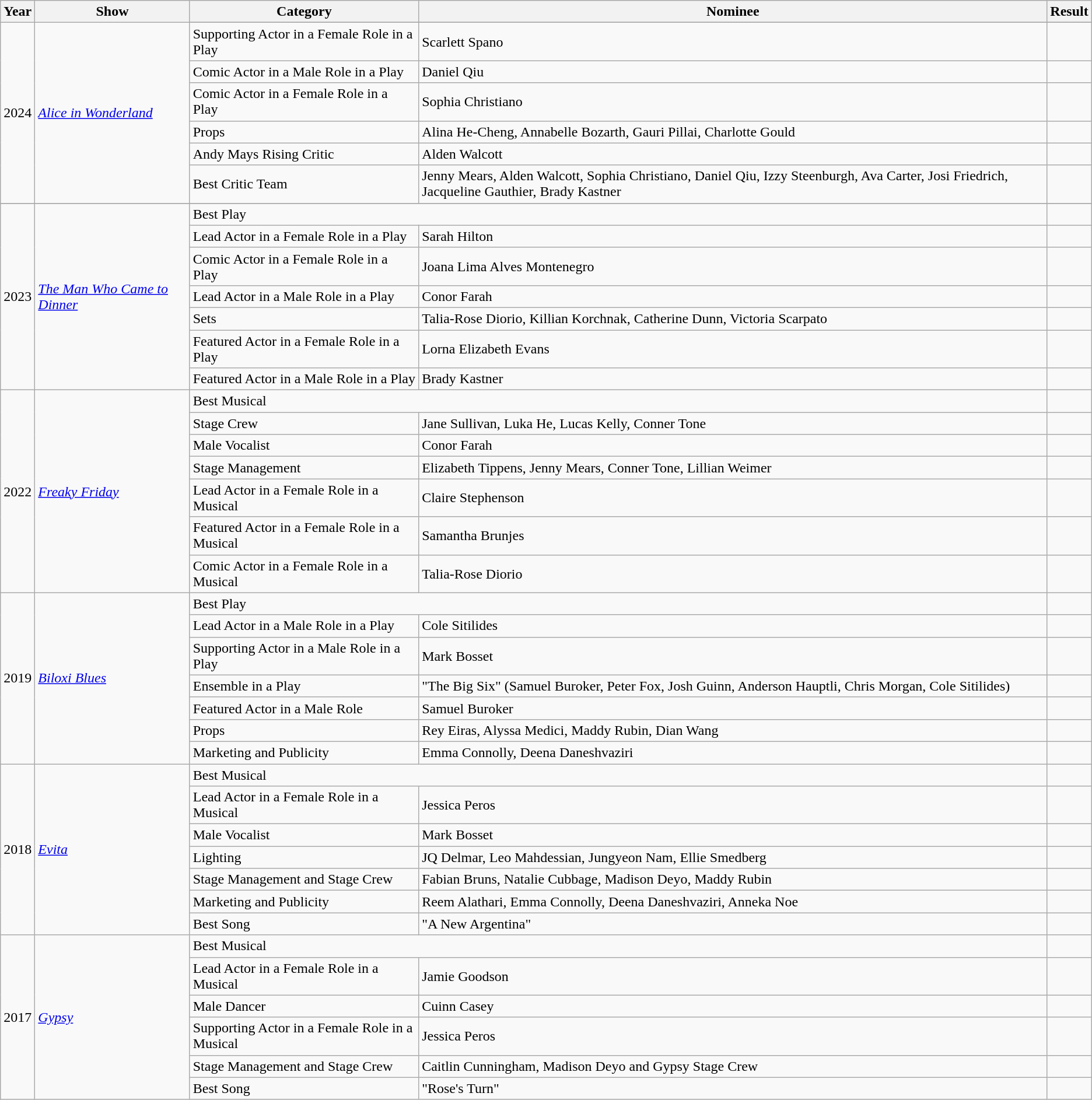<table class="wikitable">
<tr>
<th>Year</th>
<th>Show</th>
<th>Category</th>
<th>Nominee</th>
<th>Result</th>
</tr>
<tr>
<td rowspan="7">2024</td>
<td rowspan="7"><em><a href='#'>Alice in Wonderland</a></em></td>
</tr>
<tr>
<td>Supporting Actor in a Female Role in a Play</td>
<td>Scarlett Spano</td>
<td></td>
</tr>
<tr>
<td>Comic Actor in a Male Role in a Play</td>
<td>Daniel Qiu</td>
<td></td>
</tr>
<tr>
<td>Comic Actor in a Female Role in a Play</td>
<td>Sophia Christiano</td>
<td></td>
</tr>
<tr>
<td>Props</td>
<td>Alina He-Cheng, Annabelle Bozarth, Gauri Pillai, Charlotte Gould</td>
<td></td>
</tr>
<tr>
<td>Andy Mays Rising Critic</td>
<td>Alden Walcott</td>
<td></td>
</tr>
<tr>
<td>Best Critic Team</td>
<td>Jenny Mears, Alden Walcott, Sophia Christiano, Daniel Qiu, Izzy Steenburgh, Ava Carter, Josi Friedrich, Jacqueline Gauthier, Brady Kastner</td>
<td></td>
</tr>
<tr>
</tr>
<tr>
<td rowspan="7">2023</td>
<td rowspan="7"><em><a href='#'>The Man Who Came to Dinner</a></em></td>
<td colspan="2">Best Play</td>
<td></td>
</tr>
<tr>
<td>Lead Actor in a Female Role in a Play</td>
<td>Sarah Hilton</td>
<td></td>
</tr>
<tr>
<td>Comic Actor in a Female Role in a Play</td>
<td>Joana Lima Alves Montenegro</td>
<td></td>
</tr>
<tr>
<td>Lead Actor in a Male Role in a Play</td>
<td>Conor Farah</td>
<td></td>
</tr>
<tr>
<td>Sets</td>
<td>Talia-Rose Diorio, Killian Korchnak, Catherine Dunn, Victoria Scarpato</td>
<td></td>
</tr>
<tr>
<td>Featured Actor in a Female Role in a Play</td>
<td>Lorna Elizabeth Evans</td>
<td></td>
</tr>
<tr>
<td>Featured Actor in a Male Role in a Play</td>
<td>Brady Kastner</td>
<td></td>
</tr>
<tr>
<td rowspan="7">2022</td>
<td rowspan="7"><em><a href='#'>Freaky Friday</a></em></td>
<td colspan="2">Best Musical</td>
<td></td>
</tr>
<tr>
<td>Stage Crew</td>
<td>Jane Sullivan, Luka He, Lucas Kelly, Conner Tone</td>
<td></td>
</tr>
<tr>
<td>Male Vocalist</td>
<td>Conor Farah</td>
<td></td>
</tr>
<tr>
<td>Stage Management</td>
<td>Elizabeth Tippens, Jenny Mears, Conner Tone, Lillian Weimer</td>
<td></td>
</tr>
<tr>
<td>Lead Actor in a Female Role in a Musical</td>
<td>Claire Stephenson</td>
<td></td>
</tr>
<tr>
<td>Featured Actor in a Female Role in a Musical</td>
<td>Samantha Brunjes</td>
<td></td>
</tr>
<tr>
<td>Comic Actor in a Female Role in a Musical</td>
<td>Talia-Rose Diorio</td>
<td></td>
</tr>
<tr>
<td rowspan="7">2019</td>
<td rowspan="7"><em><a href='#'>Biloxi Blues</a></em></td>
<td colspan="2">Best Play</td>
<td></td>
</tr>
<tr>
<td>Lead Actor in a Male Role in a Play</td>
<td>Cole Sitilides</td>
<td></td>
</tr>
<tr>
<td>Supporting Actor in a Male Role in a Play</td>
<td>Mark Bosset</td>
<td></td>
</tr>
<tr>
<td>Ensemble in a Play</td>
<td>"The Big Six" (Samuel Buroker, Peter Fox, Josh Guinn, Anderson Hauptli, Chris Morgan, Cole Sitilides)</td>
<td></td>
</tr>
<tr>
<td>Featured Actor in a Male Role</td>
<td>Samuel Buroker</td>
<td></td>
</tr>
<tr>
<td>Props</td>
<td>Rey Eiras, Alyssa Medici, Maddy Rubin, Dian Wang</td>
<td></td>
</tr>
<tr>
<td>Marketing and Publicity</td>
<td>Emma Connolly, Deena Daneshvaziri</td>
<td></td>
</tr>
<tr>
<td rowspan="7">2018</td>
<td rowspan="7"><em><a href='#'>Evita</a></em></td>
<td colspan="2">Best Musical</td>
<td></td>
</tr>
<tr>
<td>Lead Actor in a Female Role in a Musical</td>
<td>Jessica Peros</td>
<td></td>
</tr>
<tr>
<td>Male Vocalist</td>
<td>Mark Bosset</td>
<td></td>
</tr>
<tr>
<td>Lighting</td>
<td>JQ Delmar, Leo Mahdessian, Jungyeon Nam, Ellie Smedberg</td>
<td></td>
</tr>
<tr>
<td>Stage Management and Stage Crew</td>
<td>Fabian Bruns, Natalie Cubbage, Madison Deyo, Maddy Rubin</td>
<td></td>
</tr>
<tr>
<td>Marketing and Publicity</td>
<td>Reem Alathari, Emma Connolly, Deena Daneshvaziri, Anneka Noe</td>
<td></td>
</tr>
<tr>
<td>Best Song</td>
<td>"A New Argentina"</td>
<td></td>
</tr>
<tr>
<td rowspan="6">2017</td>
<td rowspan="6"><em><a href='#'>Gypsy</a></em></td>
<td colspan="2">Best Musical</td>
<td></td>
</tr>
<tr>
<td>Lead Actor in a Female Role in a Musical</td>
<td>Jamie Goodson</td>
<td></td>
</tr>
<tr>
<td>Male Dancer</td>
<td>Cuinn Casey</td>
<td></td>
</tr>
<tr>
<td>Supporting Actor in a Female Role in a Musical</td>
<td>Jessica Peros</td>
<td></td>
</tr>
<tr>
<td>Stage Management and Stage Crew</td>
<td>Caitlin Cunningham, Madison Deyo and Gypsy Stage Crew</td>
<td></td>
</tr>
<tr>
<td>Best Song</td>
<td>"Rose's Turn"</td>
<td></td>
</tr>
</table>
